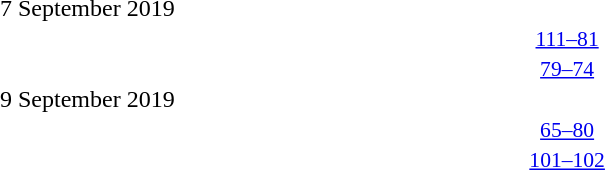<table style="width:100%;" cellspacing="1">
<tr>
<th width=25%></th>
<th width=2%></th>
<th width=6%></th>
<th width=2%></th>
<th width=25%></th>
</tr>
<tr>
<td>7 September 2019</td>
</tr>
<tr style=font-size:90%>
<td align=right></td>
<td></td>
<td align=center><a href='#'>111–81</a></td>
<td></td>
<td></td>
<td></td>
</tr>
<tr style=font-size:90%>
<td align=right></td>
<td></td>
<td align=center><a href='#'>79–74</a></td>
<td></td>
<td></td>
<td></td>
</tr>
<tr>
<td>9 September 2019</td>
</tr>
<tr style=font-size:90%>
<td align=right></td>
<td></td>
<td align=center><a href='#'>65–80</a></td>
<td></td>
<td></td>
<td></td>
</tr>
<tr style=font-size:90%>
<td align=right></td>
<td></td>
<td align=center><a href='#'>101–102</a></td>
<td></td>
<td></td>
<td></td>
</tr>
</table>
